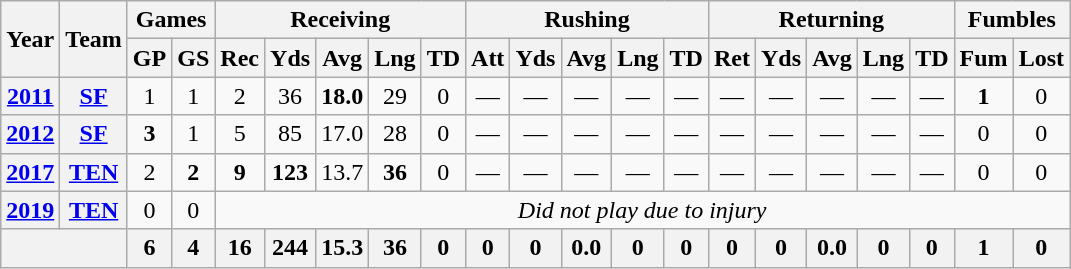<table class="wikitable" style="text-align:center;">
<tr>
<th rowspan="2">Year</th>
<th rowspan="2">Team</th>
<th colspan="2">Games</th>
<th colspan="5">Receiving</th>
<th colspan="5">Rushing</th>
<th colspan="5">Returning</th>
<th colspan="2">Fumbles</th>
</tr>
<tr>
<th>GP</th>
<th>GS</th>
<th>Rec</th>
<th>Yds</th>
<th>Avg</th>
<th>Lng</th>
<th>TD</th>
<th>Att</th>
<th>Yds</th>
<th>Avg</th>
<th>Lng</th>
<th>TD</th>
<th>Ret</th>
<th>Yds</th>
<th>Avg</th>
<th>Lng</th>
<th>TD</th>
<th>Fum</th>
<th>Lost</th>
</tr>
<tr>
<th><a href='#'>2011</a></th>
<th><a href='#'>SF</a></th>
<td>1</td>
<td>1</td>
<td>2</td>
<td>36</td>
<td><strong>18.0</strong></td>
<td>29</td>
<td>0</td>
<td>—</td>
<td>—</td>
<td>—</td>
<td>—</td>
<td>—</td>
<td>—</td>
<td>—</td>
<td>—</td>
<td>—</td>
<td>—</td>
<td><strong>1</strong></td>
<td>0</td>
</tr>
<tr>
<th><a href='#'>2012</a></th>
<th><a href='#'>SF</a></th>
<td><strong>3</strong></td>
<td>1</td>
<td>5</td>
<td>85</td>
<td>17.0</td>
<td>28</td>
<td>0</td>
<td>—</td>
<td>—</td>
<td>—</td>
<td>—</td>
<td>—</td>
<td>—</td>
<td>—</td>
<td>—</td>
<td>—</td>
<td>—</td>
<td>0</td>
<td>0</td>
</tr>
<tr>
<th><a href='#'>2017</a></th>
<th><a href='#'>TEN</a></th>
<td>2</td>
<td><strong>2</strong></td>
<td><strong>9</strong></td>
<td><strong>123</strong></td>
<td>13.7</td>
<td><strong>36</strong></td>
<td>0</td>
<td>—</td>
<td>—</td>
<td>—</td>
<td>—</td>
<td>—</td>
<td>—</td>
<td>—</td>
<td>—</td>
<td>—</td>
<td>—</td>
<td>0</td>
<td>0</td>
</tr>
<tr>
<th><a href='#'>2019</a></th>
<th><a href='#'>TEN</a></th>
<td>0</td>
<td>0</td>
<td colspan="17"><em>Did not play due to injury</em></td>
</tr>
<tr>
<th colspan="2"></th>
<th>6</th>
<th>4</th>
<th>16</th>
<th>244</th>
<th>15.3</th>
<th>36</th>
<th>0</th>
<th>0</th>
<th>0</th>
<th>0.0</th>
<th>0</th>
<th>0</th>
<th>0</th>
<th>0</th>
<th>0.0</th>
<th>0</th>
<th>0</th>
<th>1</th>
<th>0</th>
</tr>
</table>
